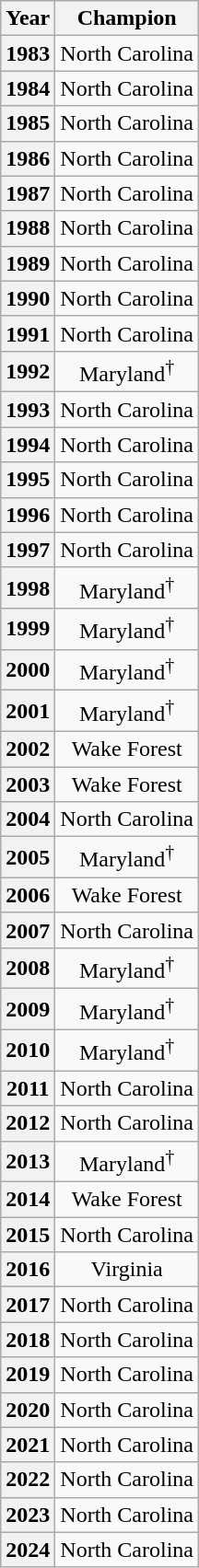<table class="wikitable" style="text-align: center;">
<tr>
<th>Year</th>
<th>Champion</th>
</tr>
<tr>
<th>1983</th>
<td>North Carolina</td>
</tr>
<tr>
<th>1984</th>
<td>North Carolina</td>
</tr>
<tr>
<th>1985</th>
<td>North Carolina</td>
</tr>
<tr>
<th>1986</th>
<td>North Carolina</td>
</tr>
<tr>
<th>1987</th>
<td>North Carolina</td>
</tr>
<tr>
<th>1988</th>
<td>North Carolina</td>
</tr>
<tr>
<th>1989</th>
<td>North Carolina</td>
</tr>
<tr>
<th>1990</th>
<td>North Carolina</td>
</tr>
<tr>
<th>1991</th>
<td>North Carolina</td>
</tr>
<tr>
<th>1992</th>
<td>Maryland<sup>†</sup></td>
</tr>
<tr>
<th>1993</th>
<td>North Carolina</td>
</tr>
<tr>
<th>1994</th>
<td>North Carolina</td>
</tr>
<tr>
<th>1995</th>
<td>North Carolina</td>
</tr>
<tr>
<th>1996</th>
<td>North Carolina</td>
</tr>
<tr>
<th>1997</th>
<td>North Carolina</td>
</tr>
<tr>
<th>1998</th>
<td>Maryland<sup>†</sup></td>
</tr>
<tr>
<th>1999</th>
<td>Maryland<sup>†</sup></td>
</tr>
<tr>
<th>2000</th>
<td>Maryland<sup>†</sup></td>
</tr>
<tr>
<th>2001</th>
<td>Maryland<sup>†</sup></td>
</tr>
<tr>
<th>2002</th>
<td>Wake Forest</td>
</tr>
<tr>
<th>2003</th>
<td>Wake Forest</td>
</tr>
<tr>
<th>2004</th>
<td>North Carolina</td>
</tr>
<tr>
<th>2005</th>
<td>Maryland<sup>†</sup></td>
</tr>
<tr>
<th>2006</th>
<td>Wake Forest</td>
</tr>
<tr>
<th>2007</th>
<td>North Carolina</td>
</tr>
<tr>
<th>2008</th>
<td>Maryland<sup>†</sup></td>
</tr>
<tr>
<th>2009</th>
<td>Maryland<sup>†</sup></td>
</tr>
<tr>
<th>2010</th>
<td>Maryland<sup>†</sup></td>
</tr>
<tr>
<th>2011</th>
<td>North Carolina</td>
</tr>
<tr>
<th>2012</th>
<td>North Carolina</td>
</tr>
<tr>
<th>2013</th>
<td>Maryland<sup>†</sup></td>
</tr>
<tr>
<th>2014</th>
<td>Wake Forest</td>
</tr>
<tr>
<th>2015</th>
<td>North Carolina</td>
</tr>
<tr>
<th>2016</th>
<td>Virginia</td>
</tr>
<tr>
<th>2017</th>
<td>North Carolina</td>
</tr>
<tr>
<th>2018</th>
<td>North Carolina</td>
</tr>
<tr>
<th>2019</th>
<td>North Carolina</td>
</tr>
<tr>
<th>2020</th>
<td>North Carolina</td>
</tr>
<tr>
<th>2021</th>
<td>North Carolina</td>
</tr>
<tr>
<th>2022</th>
<td>North Carolina</td>
</tr>
<tr>
<th>2023</th>
<td>North Carolina</td>
</tr>
<tr>
<th>2024</th>
<td>North Carolina</td>
</tr>
</table>
